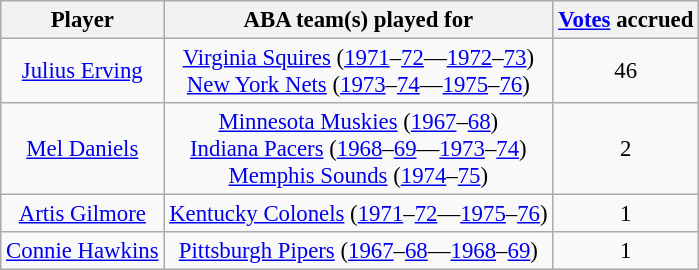<table class="wikitable" style="font-size: 95%; text-align:center">
<tr>
<th>Player</th>
<th>ABA team(s) played for</th>
<th><a href='#'>Votes</a> accrued </th>
</tr>
<tr>
<td><a href='#'>Julius Erving</a></td>
<td><a href='#'>Virginia Squires</a> (<a href='#'>1971</a>–<a href='#'>72</a>—<a href='#'>1972</a>–<a href='#'>73</a>) <br> <a href='#'>New York Nets</a> (<a href='#'>1973</a>–<a href='#'>74</a>—<a href='#'>1975</a>–<a href='#'>76</a>)</td>
<td>46</td>
</tr>
<tr>
<td><a href='#'>Mel Daniels</a></td>
<td><a href='#'>Minnesota Muskies</a> (<a href='#'>1967</a>–<a href='#'>68</a>) <br> <a href='#'>Indiana Pacers</a> (<a href='#'>1968</a>–<a href='#'>69</a>—<a href='#'>1973</a>–<a href='#'>74</a>) <br> <a href='#'>Memphis Sounds</a> (<a href='#'>1974</a>–<a href='#'>75</a>)</td>
<td>2</td>
</tr>
<tr>
<td><a href='#'>Artis Gilmore</a></td>
<td><a href='#'>Kentucky Colonels</a> (<a href='#'>1971</a>–<a href='#'>72</a>—<a href='#'>1975</a>–<a href='#'>76</a>)</td>
<td>1</td>
</tr>
<tr>
<td><a href='#'>Connie Hawkins</a></td>
<td><a href='#'>Pittsburgh Pipers</a> (<a href='#'>1967</a>–<a href='#'>68</a>—<a href='#'>1968</a>–<a href='#'>69</a>)</td>
<td>1</td>
</tr>
</table>
